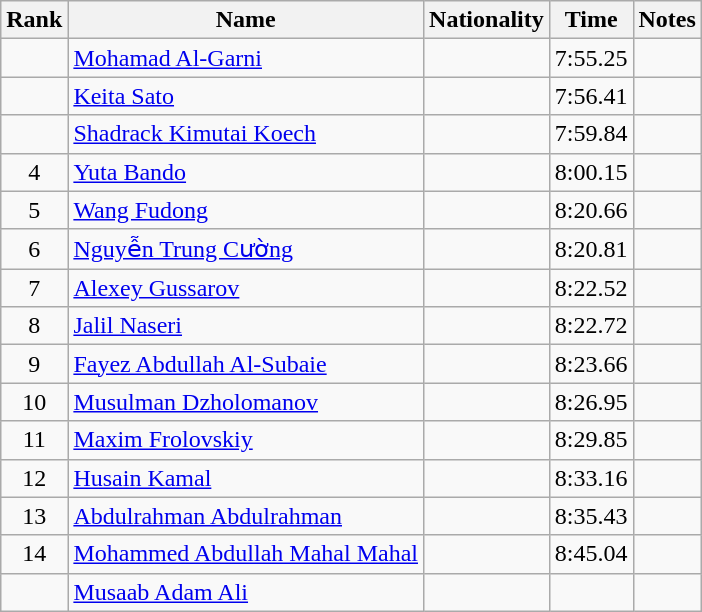<table class="wikitable sortable" style="text-align:center">
<tr>
<th>Rank</th>
<th>Name</th>
<th>Nationality</th>
<th>Time</th>
<th>Notes</th>
</tr>
<tr>
<td></td>
<td align=left><a href='#'>Mohamad Al-Garni</a></td>
<td align=left></td>
<td>7:55.25</td>
<td></td>
</tr>
<tr>
<td></td>
<td align=left><a href='#'>Keita Sato</a></td>
<td align=left></td>
<td>7:56.41</td>
<td></td>
</tr>
<tr>
<td></td>
<td align=left><a href='#'>Shadrack Kimutai Koech</a></td>
<td align=left></td>
<td>7:59.84</td>
<td></td>
</tr>
<tr>
<td>4</td>
<td align=left><a href='#'>Yuta Bando</a></td>
<td align=left></td>
<td>8:00.15</td>
<td></td>
</tr>
<tr>
<td>5</td>
<td align=left><a href='#'>Wang Fudong</a></td>
<td align=left></td>
<td>8:20.66</td>
<td></td>
</tr>
<tr>
<td>6</td>
<td align=left><a href='#'>Nguyễn Trung Cường</a></td>
<td align=left></td>
<td>8:20.81</td>
<td></td>
</tr>
<tr>
<td>7</td>
<td align=left><a href='#'>Alexey Gussarov</a></td>
<td align=left></td>
<td>8:22.52</td>
<td></td>
</tr>
<tr>
<td>8</td>
<td align=left><a href='#'>Jalil Naseri</a></td>
<td align=left></td>
<td>8:22.72</td>
<td></td>
</tr>
<tr>
<td>9</td>
<td align=left><a href='#'>Fayez Abdullah Al-Subaie</a></td>
<td align=left></td>
<td>8:23.66</td>
<td></td>
</tr>
<tr>
<td>10</td>
<td align=left><a href='#'>Musulman Dzholomanov</a></td>
<td align=left></td>
<td>8:26.95</td>
<td></td>
</tr>
<tr>
<td>11</td>
<td align=left><a href='#'>Maxim Frolovskiy</a></td>
<td align=left></td>
<td>8:29.85</td>
<td></td>
</tr>
<tr>
<td>12</td>
<td align=left><a href='#'>Husain Kamal</a></td>
<td align=left></td>
<td>8:33.16</td>
<td></td>
</tr>
<tr>
<td>13</td>
<td align=left><a href='#'>Abdulrahman Abdulrahman</a></td>
<td align=left></td>
<td>8:35.43</td>
<td></td>
</tr>
<tr>
<td>14</td>
<td align=left><a href='#'>Mohammed Abdullah Mahal Mahal</a></td>
<td align=left></td>
<td>8:45.04</td>
<td></td>
</tr>
<tr>
<td></td>
<td align=left><a href='#'>Musaab Adam Ali</a></td>
<td align=left></td>
<td></td>
<td></td>
</tr>
</table>
